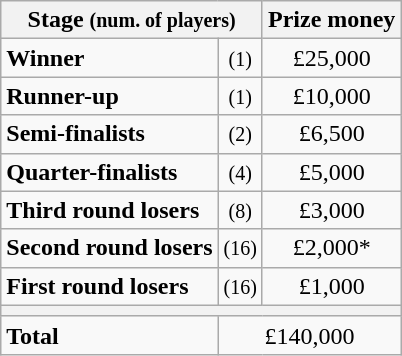<table class="wikitable">
<tr>
<th colspan=2>Stage <small>(num. of players)</small></th>
<th>Prize money</th>
</tr>
<tr>
<td><strong>Winner</strong></td>
<td align=center><small>(1)</small></td>
<td align=center>£25,000</td>
</tr>
<tr>
<td><strong>Runner-up</strong></td>
<td align=center><small>(1)</small></td>
<td align=center>£10,000</td>
</tr>
<tr>
<td><strong>Semi-finalists</strong></td>
<td align=center><small>(2)</small></td>
<td align=center>£6,500</td>
</tr>
<tr>
<td><strong>Quarter-finalists</strong></td>
<td align=center><small>(4)</small></td>
<td align=center>£5,000</td>
</tr>
<tr>
<td><strong>Third round losers</strong></td>
<td align=center><small>(8)</small></td>
<td align=center>£3,000</td>
</tr>
<tr>
<td><strong>Second round losers</strong></td>
<td align=center><small>(16)</small></td>
<td align=center>£2,000*</td>
</tr>
<tr>
<td><strong>First round losers</strong></td>
<td align=center><small>(16)</small></td>
<td align=center>£1,000</td>
</tr>
<tr>
<th colspan=3></th>
</tr>
<tr>
<td><strong>Total</strong></td>
<td align=center colspan=2>£140,000</td>
</tr>
</table>
